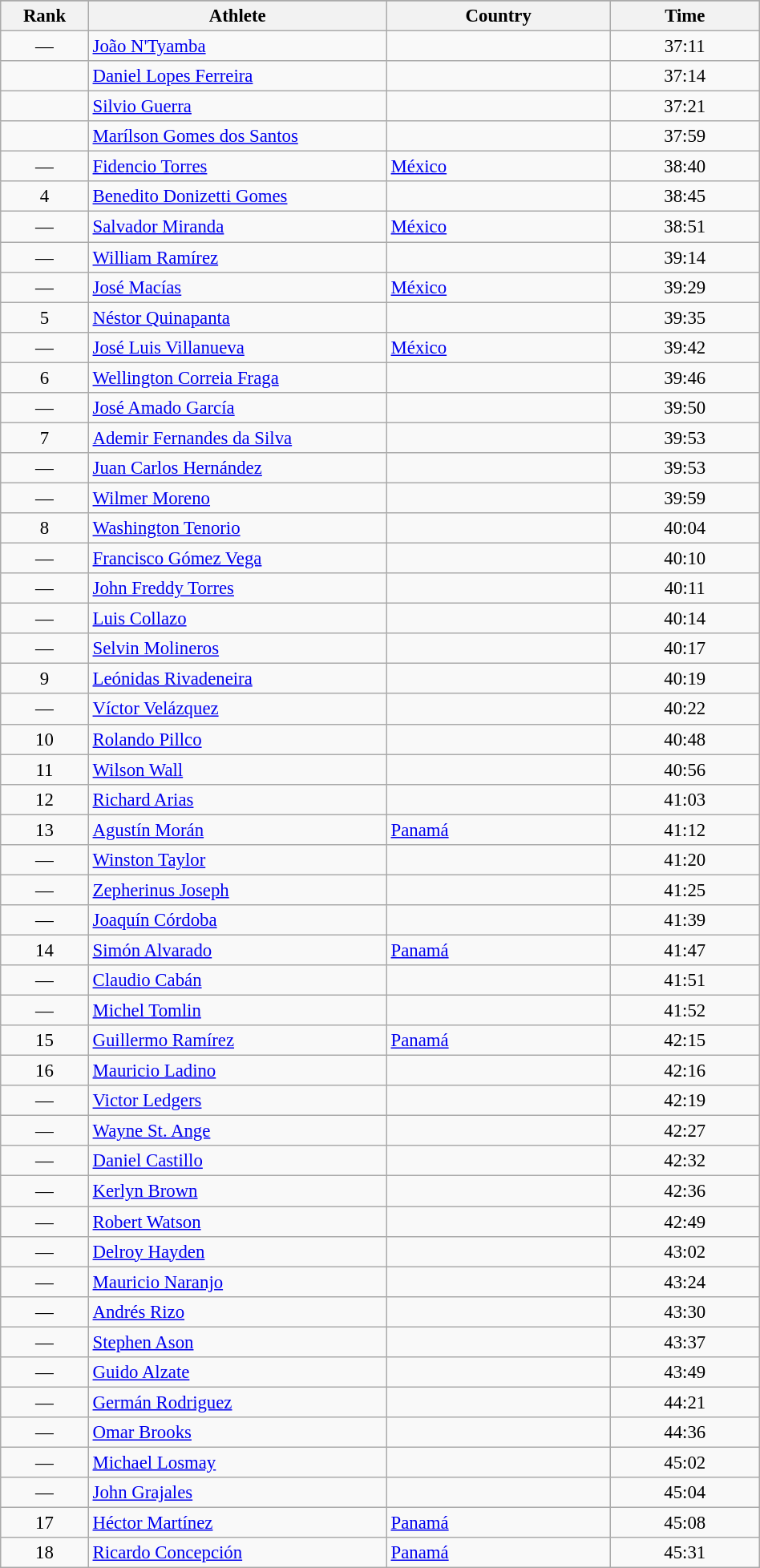<table class="wikitable sortable" style=" text-align:center; font-size:95%;" width="50%">
<tr>
</tr>
<tr>
<th width=5%>Rank</th>
<th width=20%>Athlete</th>
<th width=15%>Country</th>
<th width=10%>Time</th>
</tr>
<tr>
<td align=center>—</td>
<td align=left><a href='#'>João N'Tyamba</a></td>
<td align=left></td>
<td>37:11</td>
</tr>
<tr>
<td align=center></td>
<td align=left><a href='#'>Daniel Lopes Ferreira</a></td>
<td align=left></td>
<td>37:14</td>
</tr>
<tr>
<td align=center></td>
<td align=left><a href='#'>Silvio Guerra</a></td>
<td align=left></td>
<td>37:21</td>
</tr>
<tr>
<td align=center></td>
<td align=left><a href='#'>Marílson Gomes dos Santos</a></td>
<td align=left></td>
<td>37:59</td>
</tr>
<tr>
<td align=center>—</td>
<td align=left><a href='#'>Fidencio Torres</a></td>
<td align=left> <a href='#'>México</a></td>
<td>38:40</td>
</tr>
<tr>
<td align=center>4</td>
<td align=left><a href='#'>Benedito Donizetti Gomes</a></td>
<td align=left></td>
<td>38:45</td>
</tr>
<tr>
<td align=center>—</td>
<td align=left><a href='#'>Salvador Miranda</a></td>
<td align=left> <a href='#'>México</a></td>
<td>38:51</td>
</tr>
<tr>
<td align=center>—</td>
<td align=left><a href='#'>William Ramírez</a></td>
<td align=left></td>
<td>39:14</td>
</tr>
<tr>
<td align=center>—</td>
<td align=left><a href='#'>José Macías</a></td>
<td align=left> <a href='#'>México</a></td>
<td>39:29</td>
</tr>
<tr>
<td align=center>5</td>
<td align=left><a href='#'>Néstor Quinapanta</a></td>
<td align=left></td>
<td>39:35</td>
</tr>
<tr>
<td align=center>—</td>
<td align=left><a href='#'>José Luis Villanueva</a></td>
<td align=left> <a href='#'>México</a></td>
<td>39:42</td>
</tr>
<tr>
<td align=center>6</td>
<td align=left><a href='#'>Wellington Correia Fraga</a></td>
<td align=left></td>
<td>39:46</td>
</tr>
<tr>
<td align=center>—</td>
<td align=left><a href='#'>José Amado García</a></td>
<td align=left></td>
<td>39:50</td>
</tr>
<tr>
<td align=center>7</td>
<td align=left><a href='#'>Ademir Fernandes da Silva</a></td>
<td align=left></td>
<td>39:53</td>
</tr>
<tr>
<td align=center>—</td>
<td align=left><a href='#'>Juan Carlos Hernández</a></td>
<td align=left></td>
<td>39:53</td>
</tr>
<tr>
<td align=center>—</td>
<td align=left><a href='#'>Wilmer Moreno</a></td>
<td align=left></td>
<td>39:59</td>
</tr>
<tr>
<td align=center>8</td>
<td align=left><a href='#'>Washington Tenorio</a></td>
<td align=left></td>
<td>40:04</td>
</tr>
<tr>
<td align=center>—</td>
<td align=left><a href='#'>Francisco Gómez Vega</a></td>
<td align=left></td>
<td>40:10</td>
</tr>
<tr>
<td align=center>—</td>
<td align=left><a href='#'>John Freddy Torres</a></td>
<td align=left></td>
<td>40:11</td>
</tr>
<tr>
<td align=center>—</td>
<td align=left><a href='#'>Luis Collazo</a></td>
<td align=left></td>
<td>40:14</td>
</tr>
<tr>
<td align=center>—</td>
<td align=left><a href='#'>Selvin Molineros</a></td>
<td align=left></td>
<td>40:17</td>
</tr>
<tr>
<td align=center>9</td>
<td align=left><a href='#'>Leónidas Rivadeneira</a></td>
<td align=left></td>
<td>40:19</td>
</tr>
<tr>
<td align=center>—</td>
<td align=left><a href='#'>Víctor Velázquez</a></td>
<td align=left></td>
<td>40:22</td>
</tr>
<tr>
<td align=center>10</td>
<td align=left><a href='#'>Rolando Pillco</a></td>
<td align=left></td>
<td>40:48</td>
</tr>
<tr>
<td align=center>11</td>
<td align=left><a href='#'>Wilson Wall</a></td>
<td align=left></td>
<td>40:56</td>
</tr>
<tr>
<td align=center>12</td>
<td align=left><a href='#'>Richard Arias</a></td>
<td align=left></td>
<td>41:03</td>
</tr>
<tr>
<td align=center>13</td>
<td align=left><a href='#'>Agustín Morán</a></td>
<td align=left> <a href='#'>Panamá</a></td>
<td>41:12</td>
</tr>
<tr>
<td align=center>—</td>
<td align=left><a href='#'>Winston Taylor</a></td>
<td align=left></td>
<td>41:20</td>
</tr>
<tr>
<td align=center>—</td>
<td align=left><a href='#'>Zepherinus Joseph</a></td>
<td align=left></td>
<td>41:25</td>
</tr>
<tr>
<td align=center>—</td>
<td align=left><a href='#'>Joaquín Córdoba</a></td>
<td align=left></td>
<td>41:39</td>
</tr>
<tr>
<td align=center>14</td>
<td align=left><a href='#'>Simón Alvarado</a></td>
<td align=left> <a href='#'>Panamá</a></td>
<td>41:47</td>
</tr>
<tr>
<td align=center>—</td>
<td align=left><a href='#'>Claudio Cabán</a></td>
<td align=left></td>
<td>41:51</td>
</tr>
<tr>
<td align=center>—</td>
<td align=left><a href='#'>Michel Tomlin</a></td>
<td align=left></td>
<td>41:52</td>
</tr>
<tr>
<td align=center>15</td>
<td align=left><a href='#'>Guillermo Ramírez</a></td>
<td align=left> <a href='#'>Panamá</a></td>
<td>42:15</td>
</tr>
<tr>
<td align=center>16</td>
<td align=left><a href='#'>Mauricio Ladino</a></td>
<td align=left></td>
<td>42:16</td>
</tr>
<tr>
<td align=center>—</td>
<td align=left><a href='#'>Victor Ledgers</a></td>
<td align=left></td>
<td>42:19</td>
</tr>
<tr>
<td align=center>—</td>
<td align=left><a href='#'>Wayne St. Ange</a></td>
<td align=left></td>
<td>42:27</td>
</tr>
<tr>
<td align=center>—</td>
<td align=left><a href='#'>Daniel Castillo</a></td>
<td align=left></td>
<td>42:32</td>
</tr>
<tr>
<td align=center>—</td>
<td align=left><a href='#'>Kerlyn Brown</a></td>
<td align=left></td>
<td>42:36</td>
</tr>
<tr>
<td align=center>—</td>
<td align=left><a href='#'>Robert Watson</a></td>
<td align=left></td>
<td>42:49</td>
</tr>
<tr>
<td align=center>—</td>
<td align=left><a href='#'>Delroy Hayden</a></td>
<td align=left></td>
<td>43:02</td>
</tr>
<tr>
<td align=center>—</td>
<td align=left><a href='#'>Mauricio Naranjo</a></td>
<td align=left></td>
<td>43:24</td>
</tr>
<tr>
<td align=center>—</td>
<td align=left><a href='#'>Andrés Rizo</a></td>
<td align=left></td>
<td>43:30</td>
</tr>
<tr>
<td align=center>—</td>
<td align=left><a href='#'>Stephen Ason</a></td>
<td align=left></td>
<td>43:37</td>
</tr>
<tr>
<td align=center>—</td>
<td align=left><a href='#'>Guido Alzate</a></td>
<td align=left></td>
<td>43:49</td>
</tr>
<tr>
<td align=center>—</td>
<td align=left><a href='#'>Germán Rodriguez</a></td>
<td align=left></td>
<td>44:21</td>
</tr>
<tr>
<td align=center>—</td>
<td align=left><a href='#'>Omar Brooks</a></td>
<td align=left></td>
<td>44:36</td>
</tr>
<tr>
<td align=center>—</td>
<td align=left><a href='#'>Michael Losmay</a></td>
<td align=left></td>
<td>45:02</td>
</tr>
<tr>
<td align=center>—</td>
<td align=left><a href='#'>John Grajales</a></td>
<td align=left></td>
<td>45:04</td>
</tr>
<tr>
<td align=center>17</td>
<td align=left><a href='#'>Héctor Martínez</a></td>
<td align=left> <a href='#'>Panamá</a></td>
<td>45:08</td>
</tr>
<tr>
<td align=center>18</td>
<td align=left><a href='#'>Ricardo Concepción</a></td>
<td align=left> <a href='#'>Panamá</a></td>
<td>45:31</td>
</tr>
</table>
